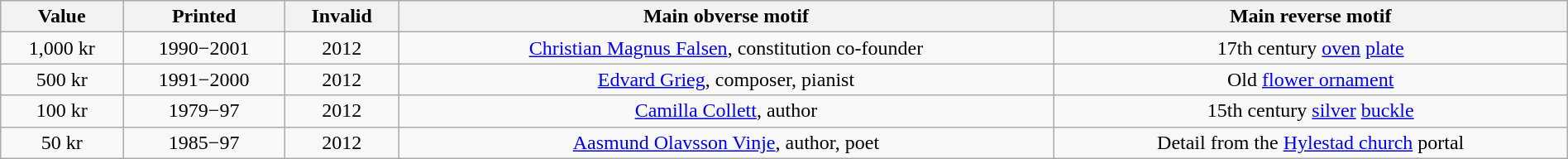<table class="wikitable" style="width:100%; text-align:center;">
<tr>
<th>Value</th>
<th>Printed</th>
<th>Invalid</th>
<th>Main obverse motif</th>
<th>Main reverse motif</th>
</tr>
<tr>
<td>1,000 kr</td>
<td>1990−2001</td>
<td>2012</td>
<td><a href='#'>Christian Magnus Falsen</a>, constitution co-founder</td>
<td>17th century <a href='#'>oven</a> <a href='#'>plate</a></td>
</tr>
<tr>
<td>500 kr</td>
<td>1991−2000</td>
<td>2012</td>
<td><a href='#'>Edvard Grieg</a>, composer, pianist</td>
<td>Old <a href='#'>flower ornament</a></td>
</tr>
<tr>
<td>100 kr</td>
<td>1979−97</td>
<td>2012</td>
<td><a href='#'>Camilla Collett</a>, author</td>
<td>15th century <a href='#'>silver</a> <a href='#'>buckle</a></td>
</tr>
<tr>
<td>50 kr</td>
<td>1985−97</td>
<td>2012</td>
<td><a href='#'>Aasmund Olavsson Vinje</a>, author, poet</td>
<td>Detail from the <a href='#'>Hylestad church</a> portal</td>
</tr>
</table>
